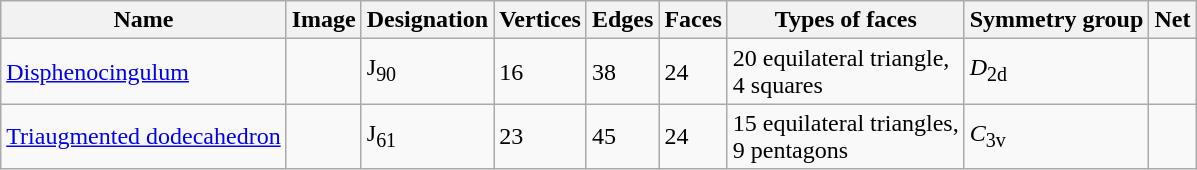<table class="wikitable sortable">
<tr>
<th>Name</th>
<th>Image</th>
<th>Designation</th>
<th>Vertices</th>
<th>Edges</th>
<th>Faces</th>
<th>Types of faces</th>
<th>Symmetry group</th>
<th>Net</th>
</tr>
<tr>
<td><a href='#'>Disphenocingulum</a></td>
<td></td>
<td>J<sub>90</sub></td>
<td>16</td>
<td>38</td>
<td>24</td>
<td>20 equilateral triangle,<br>4 squares</td>
<td><em>D</em><sub>2d</sub></td>
<td></td>
</tr>
<tr>
<td><a href='#'>Triaugmented dodecahedron</a></td>
<td></td>
<td>J<sub>61</sub></td>
<td>23</td>
<td>45</td>
<td>24</td>
<td>15 equilateral triangles,<br>9 pentagons</td>
<td><em>C</em><sub>3v</sub></td>
<td></td>
</tr>
</table>
